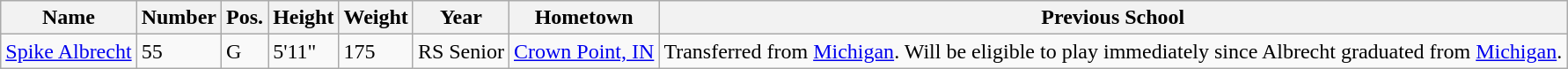<table class="wikitable sortable" border="1">
<tr>
<th>Name</th>
<th>Number</th>
<th>Pos.</th>
<th>Height</th>
<th>Weight</th>
<th>Year</th>
<th>Hometown</th>
<th class="unsortable">Previous School</th>
</tr>
<tr>
<td><a href='#'>Spike Albrecht</a></td>
<td>55</td>
<td>G</td>
<td>5'11"</td>
<td>175</td>
<td>RS Senior</td>
<td><a href='#'>Crown Point, IN</a></td>
<td>Transferred from <a href='#'>Michigan</a>. Will be eligible to play immediately since Albrecht graduated from <a href='#'>Michigan</a>.</td>
</tr>
</table>
